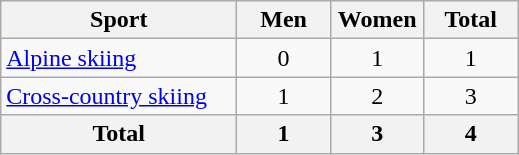<table class="wikitable sortable" style="text-align:center;">
<tr>
<th width=150>Sport</th>
<th width=55>Men</th>
<th width=55>Women</th>
<th width=55>Total</th>
</tr>
<tr>
<td align=left><a href='#'>Alpine skiing</a></td>
<td>0</td>
<td>1</td>
<td>1</td>
</tr>
<tr>
<td align=left><a href='#'>Cross-country skiing</a></td>
<td>1</td>
<td>2</td>
<td>3</td>
</tr>
<tr>
<th>Total</th>
<th>1</th>
<th>3</th>
<th>4</th>
</tr>
</table>
